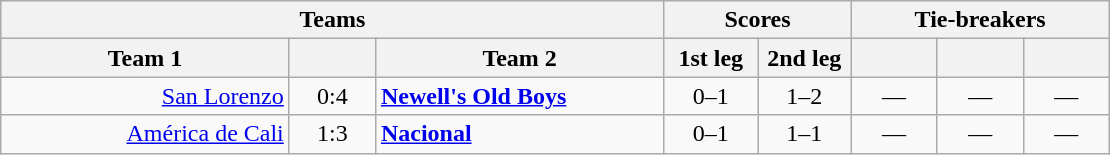<table class="wikitable" style="text-align: center;">
<tr>
<th colspan=3>Teams</th>
<th colspan=2>Scores</th>
<th colspan=3>Tie-breakers</th>
</tr>
<tr>
<th width="185">Team 1</th>
<th width="50"></th>
<th width="185">Team 2</th>
<th width="55">1st leg</th>
<th width="55">2nd leg</th>
<th width="50"></th>
<th width="50"></th>
<th width="50"></th>
</tr>
<tr>
<td align=right><a href='#'>San Lorenzo</a> </td>
<td>0:4</td>
<td align=left>  <strong><a href='#'>Newell's Old Boys</a></strong></td>
<td>0–1</td>
<td>1–2</td>
<td>—</td>
<td>—</td>
<td>—</td>
</tr>
<tr>
<td align=right><a href='#'>América de Cali</a> </td>
<td>1:3</td>
<td align=left> <strong><a href='#'>Nacional</a></strong></td>
<td>0–1</td>
<td>1–1</td>
<td>—</td>
<td>—</td>
<td>—</td>
</tr>
</table>
